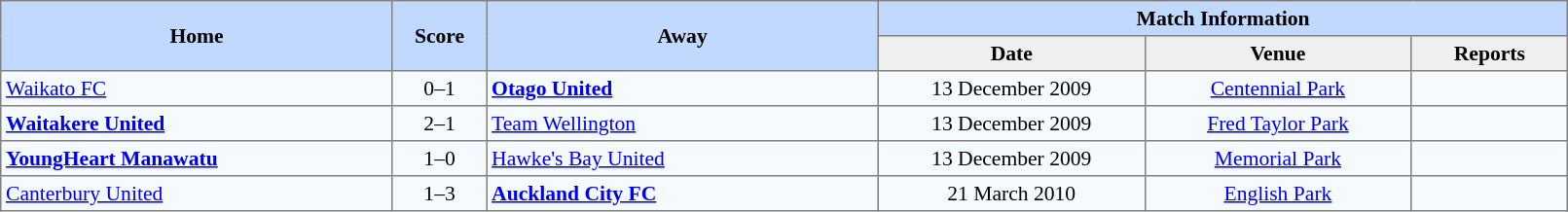<table border=1 style="border-collapse:collapse; font-size:90%; text-align:center;" cellpadding=3 cellspacing=0 width=85%>
<tr bgcolor=#C1D8FF>
<th rowspan=2 width=25%>Home</th>
<th rowspan=2 width=6%>Score</th>
<th rowspan=2 width=25%>Away</th>
<th colspan=6>Match Information</th>
</tr>
<tr bgcolor=#EFEFEF>
<th width=17%>Date</th>
<th width=17%>Venue</th>
<th width=10%>Reports</th>
</tr>
<tr bgcolor=#F5FAFF>
<td align=left> <a href='#'>Waikato FC</a></td>
<td>0–1</td>
<td align=left> <strong><a href='#'>Otago United</a></strong></td>
<td>13 December 2009</td>
<td><a href='#'>Centennial Park</a></td>
<td></td>
</tr>
<tr bgcolor=#F5FAFF>
<td align=left> <strong><a href='#'>Waitakere United</a></strong></td>
<td>2–1</td>
<td align=left> <a href='#'>Team Wellington</a></td>
<td>13 December 2009</td>
<td><a href='#'>Fred Taylor Park</a></td>
<td></td>
</tr>
<tr bgcolor=#F5FAFF>
<td align=left> <strong><a href='#'>YoungHeart Manawatu</a></strong></td>
<td>1–0</td>
<td align=left> <a href='#'>Hawke's Bay United</a></td>
<td>13 December 2009</td>
<td><a href='#'>Memorial Park</a></td>
<td></td>
</tr>
<tr bgcolor=#F5FAFF>
<td align=left> <a href='#'>Canterbury United</a></td>
<td>1–3</td>
<td align=left> <strong><a href='#'>Auckland City FC</a></strong></td>
<td>21 March 2010</td>
<td><a href='#'>English Park</a></td>
<td></td>
</tr>
</table>
